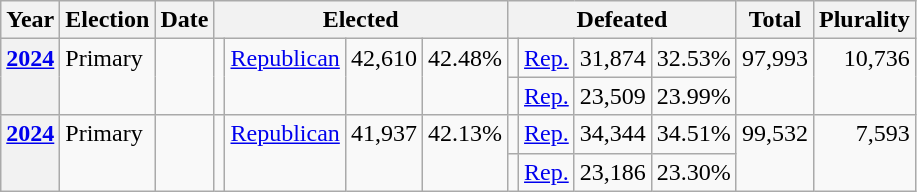<table class="wikitable">
<tr>
<th>Year</th>
<th>Election</th>
<th>Date</th>
<th colspan="4">Elected</th>
<th colspan="4">Defeated</th>
<th>Total</th>
<th>Plurality</th>
</tr>
<tr>
<th rowspan="2" valign="top"><a href='#'>2024</a><br></th>
<td rowspan="2" valign="top">Primary</td>
<td rowspan="2" valign="top"></td>
<td rowspan="2" valign="top"></td>
<td rowspan="2" valign="top" ><a href='#'>Republican</a></td>
<td rowspan="2" valign="top" align="right">42,610</td>
<td rowspan="2" valign="top" align="right">42.48%</td>
<td valign="top"></td>
<td valign="top" ><a href='#'>Rep.</a></td>
<td valign="top" align="right">31,874</td>
<td valign="top" align="right">32.53%</td>
<td rowspan="2" valign="top" align="right">97,993</td>
<td rowspan="2" valign="top" align="right">10,736</td>
</tr>
<tr>
<td valign="top"></td>
<td valign="top" ><a href='#'>Rep.</a></td>
<td valign="top" align="right">23,509</td>
<td valign="top" align="right">23.99%</td>
</tr>
<tr>
<th rowspan="2" valign="top"><a href='#'>2024</a></th>
<td rowspan="2" valign="top">Primary</td>
<td valign="top" rowspan="2"></td>
<td valign="top" rowspan="2"></td>
<td valign="top" rowspan="2" valign="top" ><a href='#'>Republican</a></td>
<td rowspan="2" valign="top" align="right">41,937</td>
<td rowspan="2" valign="top" align="right">42.13%</td>
<td></td>
<td valign="top" ><a href='#'>Rep.</a></td>
<td valign="top" align="right">34,344</td>
<td valign="top" align="right">34.51%</td>
<td rowspan="2" valign="top" align="right">99,532</td>
<td rowspan="2" valign="top" align="right">7,593</td>
</tr>
<tr>
<td></td>
<td valign="top" ><a href='#'>Rep.</a></td>
<td valign="top" align="right">23,186</td>
<td valign="top" align="right">23.30%</td>
</tr>
</table>
